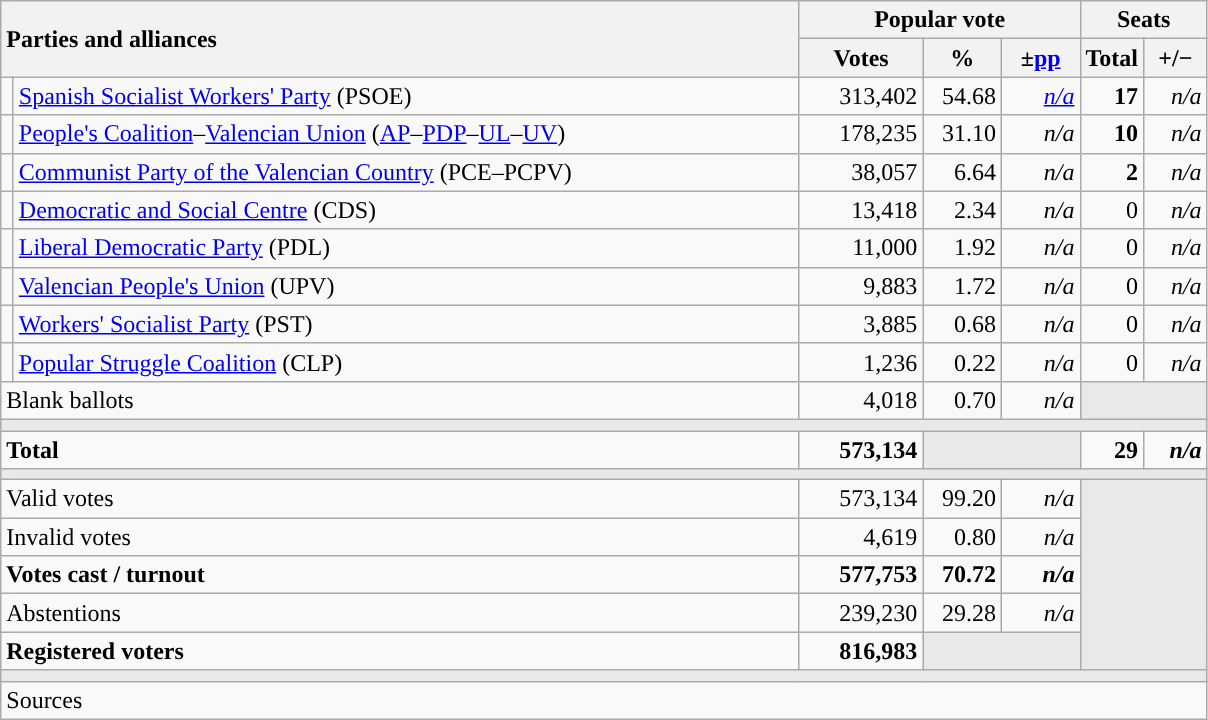<table class="wikitable" style="text-align:right;">
<tr>
<th style="text-align:left;" rowspan="2" colspan="2" width="525">Parties and alliances</th>
<th colspan="3">Popular vote</th>
<th colspan="2">Seats</th>
</tr>
<tr>
<th width="75">Votes</th>
<th width="45">%</th>
<th width="45">±<a href='#'>pp</a></th>
<th width="35">Total</th>
<th width="35">+/−</th>
</tr>
<tr>
<td width="1" style="color:inherit;background:"></td>
<td align="left"><a href='#'>Spanish Socialist Workers' Party</a> (PSOE)</td>
<td>313,402</td>
<td>54.68</td>
<td><em><a href='#'>n/a</a></em></td>
<td><strong>17</strong></td>
<td><em>n/a</em></td>
</tr>
<tr>
<td style="color:inherit;background:"></td>
<td align="left"><a href='#'>People's Coalition</a>–<a href='#'>Valencian Union</a> (<a href='#'>AP</a>–<a href='#'>PDP</a>–<a href='#'>UL</a>–<a href='#'>UV</a>)</td>
<td>178,235</td>
<td>31.10</td>
<td><em>n/a</em></td>
<td><strong>10</strong></td>
<td><em>n/a</em></td>
</tr>
<tr>
<td style="color:inherit;background:"></td>
<td align="left"><a href='#'>Communist Party of the Valencian Country</a> (PCE–PCPV)</td>
<td>38,057</td>
<td>6.64</td>
<td><em>n/a</em></td>
<td><strong>2</strong></td>
<td><em>n/a</em></td>
</tr>
<tr>
<td style="color:inherit;background:"></td>
<td align="left"><a href='#'>Democratic and Social Centre</a> (CDS)</td>
<td>13,418</td>
<td>2.34</td>
<td><em>n/a</em></td>
<td>0</td>
<td><em>n/a</em></td>
</tr>
<tr>
<td style="color:inherit;background:"></td>
<td align="left"><a href='#'>Liberal Democratic Party</a> (PDL)</td>
<td>11,000</td>
<td>1.92</td>
<td><em>n/a</em></td>
<td>0</td>
<td><em>n/a</em></td>
</tr>
<tr>
<td style="color:inherit;background:"></td>
<td align="left"><a href='#'>Valencian People's Union</a> (UPV)</td>
<td>9,883</td>
<td>1.72</td>
<td><em>n/a</em></td>
<td>0</td>
<td><em>n/a</em></td>
</tr>
<tr>
<td style="color:inherit;background:"></td>
<td align="left"><a href='#'>Workers' Socialist Party</a> (PST)</td>
<td>3,885</td>
<td>0.68</td>
<td><em>n/a</em></td>
<td>0</td>
<td><em>n/a</em></td>
</tr>
<tr>
<td style="color:inherit;background:"></td>
<td align="left"><a href='#'>Popular Struggle Coalition</a> (CLP)</td>
<td>1,236</td>
<td>0.22</td>
<td><em>n/a</em></td>
<td>0</td>
<td><em>n/a</em></td>
</tr>
<tr>
<td align="left" colspan="2">Blank ballots</td>
<td>4,018</td>
<td>0.70</td>
<td><em>n/a</em></td>
<td bgcolor="#E9E9E9" colspan="2"></td>
</tr>
<tr>
<td colspan="7" bgcolor="#E9E9E9"></td>
</tr>
<tr style="font-weight:bold;">
<td align="left" colspan="2">Total</td>
<td>573,134</td>
<td bgcolor="#E9E9E9" colspan="2"></td>
<td>29</td>
<td><em>n/a</em></td>
</tr>
<tr>
<td colspan="7" bgcolor="#E9E9E9"></td>
</tr>
<tr>
<td align="left" colspan="2">Valid votes</td>
<td>573,134</td>
<td>99.20</td>
<td><em>n/a</em></td>
<td bgcolor="#E9E9E9" colspan="2" rowspan="5"></td>
</tr>
<tr>
<td align="left" colspan="2">Invalid votes</td>
<td>4,619</td>
<td>0.80</td>
<td><em>n/a</em></td>
</tr>
<tr style="font-weight:bold;">
<td align="left" colspan="2">Votes cast / turnout</td>
<td>577,753</td>
<td>70.72</td>
<td><em>n/a</em></td>
</tr>
<tr>
<td align="left" colspan="2">Abstentions</td>
<td>239,230</td>
<td>29.28</td>
<td><em>n/a</em></td>
</tr>
<tr style="font-weight:bold;">
<td align="left" colspan="2">Registered voters</td>
<td>816,983</td>
<td bgcolor="#E9E9E9" colspan="2"></td>
</tr>
<tr>
<td colspan="7" bgcolor="#E9E9E9"></td>
</tr>
<tr>
<td align="left" colspan="7">Sources</td>
</tr>
</table>
